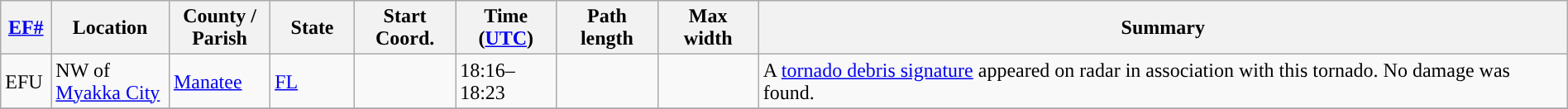<table class="wikitable sortable" style="width:100%;">
<tr>
<th scope="col"  style="width:3%; text-align:center;"><a href='#'>EF#</a></th>
<th scope="col"  style="width:7%; text-align:center;" class="unsortable">Location</th>
<th scope="col"  style="width:6%; text-align:center;" class="unsortable">County / Parish</th>
<th scope="col"  style="width:5%; text-align:center;">State</th>
<th scope="col"  style="width:6%; text-align:center;">Start Coord.</th>
<th scope="col"  style="width:6%; text-align:center;">Time (<a href='#'>UTC</a>)</th>
<th scope="col"  style="width:6%; text-align:center;">Path length</th>
<th scope="col"  style="width:6%; text-align:center;">Max width</th>
<th scope="col" class="unsortable" style="width:48%; text-align:center;">Summary</th>
</tr>
<tr>
<td>EFU</td>
<td>NW of <a href='#'>Myakka City</a></td>
<td><a href='#'>Manatee</a></td>
<td><a href='#'>FL</a></td>
<td></td>
<td>18:16–18:23</td>
<td></td>
<td></td>
<td>A <a href='#'>tornado debris signature</a> appeared on radar in association with this tornado. No damage was found.</td>
</tr>
<tr>
</tr>
</table>
